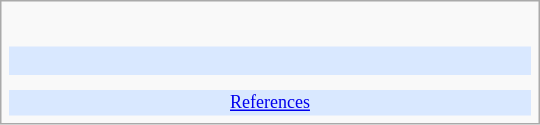<table class="infobox" style="width: 25em; text-align: left; font-size: 90%; vertical-align: middle;">
<tr>
<td colspan="3" style="text-align:center;"><br></td>
</tr>
<tr>
<td colspan=3></td>
</tr>
<tr bgcolor=#D9E8FF>
<td align="center" colspan="3"><br></td>
</tr>
<tr>
<td></td>
<td></td>
<td></td>
</tr>
<tr>
<td></td>
<td></td>
<td></td>
</tr>
<tr bgcolor=#D9E8FF>
<td colspan="3" style="font-size: smaller; text-align:center;"><a href='#'>References</a></td>
</tr>
</table>
